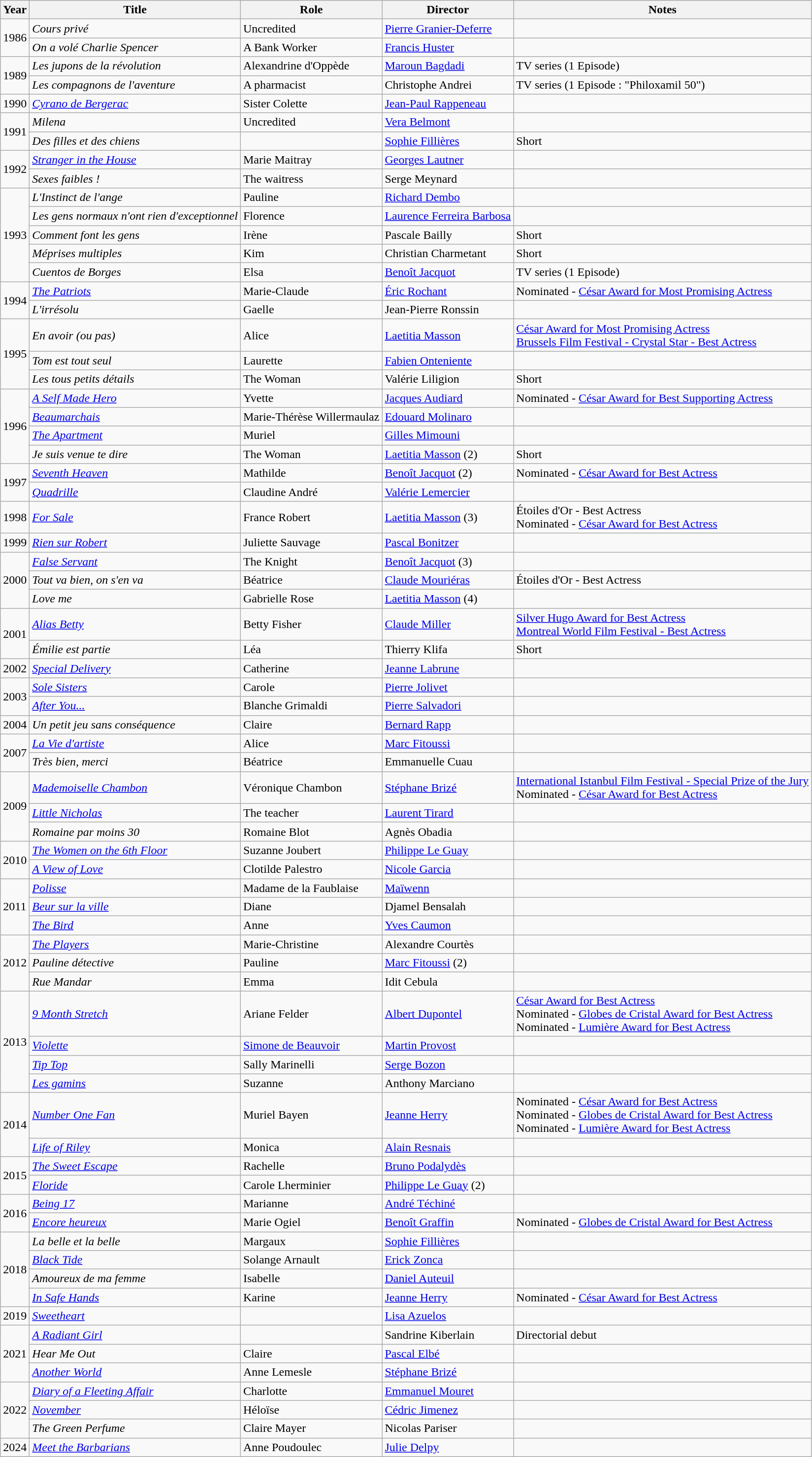<table class="wikitable sortable">
<tr>
<th>Year</th>
<th>Title</th>
<th>Role</th>
<th>Director</th>
<th class="unsortable">Notes</th>
</tr>
<tr>
<td rowspan=2>1986</td>
<td><em>Cours privé</em></td>
<td>Uncredited</td>
<td><a href='#'>Pierre Granier-Deferre</a></td>
<td></td>
</tr>
<tr>
<td><em>On a volé Charlie Spencer</em></td>
<td>A Bank Worker</td>
<td><a href='#'>Francis Huster</a></td>
<td></td>
</tr>
<tr>
<td rowspan=2>1989</td>
<td><em>Les jupons de la révolution</em></td>
<td>Alexandrine d'Oppède</td>
<td><a href='#'>Maroun Bagdadi</a></td>
<td>TV series (1 Episode)</td>
</tr>
<tr>
<td><em>Les compagnons de l'aventure</em></td>
<td>A pharmacist</td>
<td>Christophe Andrei</td>
<td>TV series (1 Episode : "Philoxamil 50")</td>
</tr>
<tr>
<td rowspan=1>1990</td>
<td><em><a href='#'>Cyrano de Bergerac</a></em></td>
<td>Sister Colette</td>
<td><a href='#'>Jean-Paul Rappeneau</a></td>
<td></td>
</tr>
<tr>
<td rowspan=2>1991</td>
<td><em>Milena</em></td>
<td>Uncredited</td>
<td><a href='#'>Vera Belmont</a></td>
<td></td>
</tr>
<tr>
<td><em>Des filles et des chiens</em></td>
<td></td>
<td><a href='#'>Sophie Fillières</a></td>
<td>Short</td>
</tr>
<tr>
<td rowspan=2>1992</td>
<td><em><a href='#'>Stranger in the House</a></em></td>
<td>Marie Maitray</td>
<td><a href='#'>Georges Lautner</a></td>
<td></td>
</tr>
<tr>
<td><em>Sexes faibles !</em></td>
<td>The waitress</td>
<td>Serge Meynard</td>
<td></td>
</tr>
<tr>
<td rowspan=5>1993</td>
<td><em>L'Instinct de l'ange</em></td>
<td>Pauline</td>
<td><a href='#'>Richard Dembo</a></td>
<td></td>
</tr>
<tr>
<td><em>Les gens normaux n'ont rien d'exceptionnel</em></td>
<td>Florence</td>
<td><a href='#'>Laurence Ferreira Barbosa</a></td>
<td></td>
</tr>
<tr>
<td><em>Comment font les gens</em></td>
<td>Irène</td>
<td>Pascale Bailly</td>
<td>Short</td>
</tr>
<tr>
<td><em>Méprises multiples</em></td>
<td>Kim</td>
<td>Christian Charmetant</td>
<td>Short</td>
</tr>
<tr>
<td><em>Cuentos de Borges</em></td>
<td>Elsa</td>
<td><a href='#'>Benoît Jacquot</a></td>
<td>TV series (1 Episode)</td>
</tr>
<tr>
<td rowspan=2>1994</td>
<td><em><a href='#'>The Patriots</a></em></td>
<td>Marie-Claude</td>
<td><a href='#'>Éric Rochant</a></td>
<td>Nominated - <a href='#'>César Award for Most Promising Actress</a></td>
</tr>
<tr>
<td><em>L'irrésolu</em></td>
<td>Gaelle</td>
<td>Jean-Pierre Ronssin</td>
<td></td>
</tr>
<tr>
<td rowspan=3>1995</td>
<td><em>En avoir (ou pas)</em></td>
<td>Alice</td>
<td><a href='#'>Laetitia Masson</a></td>
<td><a href='#'>César Award for Most Promising Actress</a><br><a href='#'>Brussels Film Festival - Crystal Star - Best Actress</a></td>
</tr>
<tr>
<td><em>Tom est tout seul</em></td>
<td>Laurette</td>
<td><a href='#'>Fabien Onteniente</a></td>
<td></td>
</tr>
<tr>
<td><em>Les tous petits détails</em></td>
<td>The Woman</td>
<td>Valérie Liligion</td>
<td>Short</td>
</tr>
<tr>
<td rowspan=4>1996</td>
<td><em><a href='#'>A Self Made Hero</a></em></td>
<td>Yvette</td>
<td><a href='#'>Jacques Audiard</a></td>
<td>Nominated - <a href='#'>César Award for Best Supporting Actress</a></td>
</tr>
<tr>
<td><em><a href='#'>Beaumarchais</a></em></td>
<td>Marie-Thérèse Willermaulaz</td>
<td><a href='#'>Edouard Molinaro</a></td>
<td></td>
</tr>
<tr>
<td><em><a href='#'>The Apartment</a></em></td>
<td>Muriel</td>
<td><a href='#'>Gilles Mimouni</a></td>
<td></td>
</tr>
<tr>
<td><em>Je suis venue te dire</em></td>
<td>The Woman</td>
<td><a href='#'>Laetitia Masson</a> (2)</td>
<td>Short</td>
</tr>
<tr>
<td rowspan=2>1997</td>
<td><em><a href='#'>Seventh Heaven</a></em></td>
<td>Mathilde</td>
<td><a href='#'>Benoît Jacquot</a> (2)</td>
<td>Nominated - <a href='#'>César Award for Best Actress</a></td>
</tr>
<tr>
<td><em><a href='#'>Quadrille</a></em></td>
<td>Claudine André</td>
<td><a href='#'>Valérie Lemercier</a></td>
<td></td>
</tr>
<tr>
<td rowspan=1>1998</td>
<td><em><a href='#'>For Sale</a></em></td>
<td>France Robert</td>
<td><a href='#'>Laetitia Masson</a> (3)</td>
<td>Étoiles d'Or - Best Actress<br>Nominated - <a href='#'>César Award for Best Actress</a></td>
</tr>
<tr>
<td rowspan=1>1999</td>
<td><em><a href='#'>Rien sur Robert</a></em></td>
<td>Juliette Sauvage</td>
<td><a href='#'>Pascal Bonitzer</a></td>
<td></td>
</tr>
<tr>
<td rowspan=3>2000</td>
<td><em><a href='#'>False Servant</a></em></td>
<td>The Knight</td>
<td><a href='#'>Benoît Jacquot</a> (3)</td>
<td></td>
</tr>
<tr>
<td><em>Tout va bien, on s'en va</em></td>
<td>Béatrice</td>
<td><a href='#'>Claude Mouriéras</a></td>
<td>Étoiles d'Or - Best Actress</td>
</tr>
<tr>
<td><em>Love me</em></td>
<td>Gabrielle Rose</td>
<td><a href='#'>Laetitia Masson</a> (4)</td>
<td></td>
</tr>
<tr>
<td rowspan=2>2001</td>
<td><em><a href='#'>Alias Betty</a></em></td>
<td>Betty Fisher</td>
<td><a href='#'>Claude Miller</a></td>
<td><a href='#'>Silver Hugo Award for Best Actress</a> <br> <a href='#'>Montreal World Film Festival - Best Actress</a></td>
</tr>
<tr>
<td><em>Émilie est partie</em></td>
<td>Léa</td>
<td>Thierry Klifa</td>
<td>Short</td>
</tr>
<tr>
<td rowspan=1>2002</td>
<td><em><a href='#'>Special Delivery</a></em></td>
<td>Catherine</td>
<td><a href='#'>Jeanne Labrune</a></td>
<td></td>
</tr>
<tr>
<td rowspan=2>2003</td>
<td><em><a href='#'>Sole Sisters</a></em></td>
<td>Carole</td>
<td><a href='#'>Pierre Jolivet</a></td>
<td></td>
</tr>
<tr>
<td><em><a href='#'>After You...</a></em></td>
<td>Blanche Grimaldi</td>
<td><a href='#'>Pierre Salvadori</a></td>
<td></td>
</tr>
<tr>
<td>2004</td>
<td><em>Un petit jeu sans conséquence</em></td>
<td>Claire</td>
<td><a href='#'>Bernard Rapp</a></td>
<td></td>
</tr>
<tr>
<td rowspan=2>2007</td>
<td><em><a href='#'>La Vie d'artiste</a></em></td>
<td>Alice</td>
<td><a href='#'>Marc Fitoussi</a></td>
<td></td>
</tr>
<tr>
<td><em>Très bien, merci</em></td>
<td>Béatrice</td>
<td>Emmanuelle Cuau</td>
<td></td>
</tr>
<tr>
<td rowspan=3>2009</td>
<td><em><a href='#'>Mademoiselle Chambon</a></em></td>
<td>Véronique Chambon</td>
<td><a href='#'>Stéphane Brizé</a></td>
<td><a href='#'>International Istanbul Film Festival - Special Prize of the Jury</a><br>Nominated - <a href='#'>César Award for Best Actress</a></td>
</tr>
<tr>
<td><em><a href='#'>Little Nicholas</a></em></td>
<td>The teacher</td>
<td><a href='#'>Laurent Tirard</a></td>
<td></td>
</tr>
<tr>
<td><em>Romaine par moins 30</em></td>
<td>Romaine Blot</td>
<td>Agnès Obadia</td>
<td></td>
</tr>
<tr>
<td rowspan=2>2010</td>
<td><em><a href='#'>The Women on the 6th Floor</a></em></td>
<td>Suzanne Joubert</td>
<td><a href='#'>Philippe Le Guay</a></td>
<td></td>
</tr>
<tr>
<td><em><a href='#'>A View of Love</a></em></td>
<td>Clotilde Palestro</td>
<td><a href='#'>Nicole Garcia</a></td>
<td></td>
</tr>
<tr>
<td rowspan=3>2011</td>
<td><em><a href='#'>Polisse</a></em></td>
<td>Madame de la Faublaise</td>
<td><a href='#'>Maïwenn</a></td>
<td></td>
</tr>
<tr>
<td><em><a href='#'>Beur sur la ville</a></em></td>
<td>Diane</td>
<td>Djamel Bensalah</td>
<td></td>
</tr>
<tr>
<td><em><a href='#'>The Bird</a></em></td>
<td>Anne</td>
<td><a href='#'>Yves Caumon</a></td>
<td></td>
</tr>
<tr>
<td rowspan=3>2012</td>
<td><em><a href='#'>The Players</a></em></td>
<td>Marie-Christine</td>
<td>Alexandre Courtès</td>
<td></td>
</tr>
<tr>
<td><em>Pauline détective</em></td>
<td>Pauline</td>
<td><a href='#'>Marc Fitoussi</a> (2)</td>
<td></td>
</tr>
<tr>
<td><em>Rue Mandar</em></td>
<td>Emma</td>
<td>Idit Cebula</td>
<td></td>
</tr>
<tr>
<td rowspan=4>2013</td>
<td><em><a href='#'>9 Month Stretch</a></em></td>
<td>Ariane Felder</td>
<td><a href='#'>Albert Dupontel</a></td>
<td><a href='#'>César Award for Best Actress</a><br>Nominated - <a href='#'>Globes de Cristal Award for Best Actress</a><br>Nominated - <a href='#'>Lumière Award for Best Actress</a></td>
</tr>
<tr>
<td><em><a href='#'>Violette</a></em></td>
<td><a href='#'>Simone de Beauvoir</a></td>
<td><a href='#'>Martin Provost</a></td>
<td></td>
</tr>
<tr>
<td><em><a href='#'>Tip Top</a></em></td>
<td>Sally Marinelli</td>
<td><a href='#'>Serge Bozon</a></td>
<td></td>
</tr>
<tr>
<td><em><a href='#'>Les gamins</a></em></td>
<td>Suzanne</td>
<td>Anthony Marciano</td>
<td></td>
</tr>
<tr>
<td rowspan=2>2014</td>
<td><em><a href='#'>Number One Fan</a></em></td>
<td>Muriel Bayen</td>
<td><a href='#'>Jeanne Herry</a></td>
<td>Nominated - <a href='#'>César Award for Best Actress</a><br>Nominated - <a href='#'>Globes de Cristal Award for Best Actress</a><br>Nominated - <a href='#'>Lumière Award for Best Actress</a></td>
</tr>
<tr>
<td><em><a href='#'>Life of Riley</a></em></td>
<td>Monica</td>
<td><a href='#'>Alain Resnais</a></td>
<td></td>
</tr>
<tr>
<td rowspan=2>2015</td>
<td><em><a href='#'>The Sweet Escape</a></em></td>
<td>Rachelle</td>
<td><a href='#'>Bruno Podalydès</a></td>
<td></td>
</tr>
<tr>
<td><em><a href='#'>Floride</a></em></td>
<td>Carole Lherminier</td>
<td><a href='#'>Philippe Le Guay</a> (2)</td>
<td></td>
</tr>
<tr>
<td rowspan=2>2016</td>
<td><em><a href='#'>Being 17</a></em></td>
<td>Marianne</td>
<td><a href='#'>André Téchiné</a></td>
<td></td>
</tr>
<tr>
<td><em><a href='#'>Encore heureux</a></em></td>
<td>Marie Ogiel</td>
<td><a href='#'>Benoît Graffin</a></td>
<td>Nominated - <a href='#'>Globes de Cristal Award for Best Actress</a></td>
</tr>
<tr>
<td rowspan=4>2018</td>
<td><em>La belle et la belle</em></td>
<td>Margaux</td>
<td><a href='#'>Sophie Fillières</a></td>
<td></td>
</tr>
<tr>
<td><em><a href='#'>Black Tide</a></em></td>
<td>Solange Arnault</td>
<td><a href='#'>Erick Zonca</a></td>
<td></td>
</tr>
<tr>
<td><em>Amoureux de ma femme</em></td>
<td>Isabelle</td>
<td><a href='#'>Daniel Auteuil</a></td>
<td></td>
</tr>
<tr>
<td><em><a href='#'>In Safe Hands</a></em></td>
<td>Karine</td>
<td><a href='#'>Jeanne Herry</a></td>
<td>Nominated - <a href='#'>César Award for Best Actress</a></td>
</tr>
<tr>
<td>2019</td>
<td><em><a href='#'>Sweetheart</a></em></td>
<td></td>
<td><a href='#'>Lisa Azuelos</a></td>
<td></td>
</tr>
<tr>
<td rowspan="3">2021</td>
<td><em><a href='#'>A Radiant Girl</a></em></td>
<td></td>
<td>Sandrine Kiberlain</td>
<td>Directorial debut</td>
</tr>
<tr>
<td><em>Hear Me Out</em></td>
<td>Claire</td>
<td><a href='#'>Pascal Elbé</a></td>
<td></td>
</tr>
<tr>
<td><em><a href='#'>Another World</a></em></td>
<td>Anne Lemesle</td>
<td><a href='#'>Stéphane Brizé</a></td>
<td></td>
</tr>
<tr>
<td rowspan="3">2022</td>
<td><em><a href='#'>Diary of a Fleeting Affair</a></em></td>
<td>Charlotte</td>
<td><a href='#'>Emmanuel Mouret</a></td>
<td></td>
</tr>
<tr>
<td><em><a href='#'>November</a></em></td>
<td>Héloïse</td>
<td><a href='#'>Cédric Jimenez</a></td>
<td></td>
</tr>
<tr>
<td><em>The Green Perfume</em></td>
<td>Claire Mayer</td>
<td>Nicolas Pariser</td>
<td></td>
</tr>
<tr>
<td>2024</td>
<td><em><a href='#'>Meet the Barbarians</a></em></td>
<td>Anne Poudoulec</td>
<td><a href='#'>Julie Delpy</a></td>
</tr>
</table>
